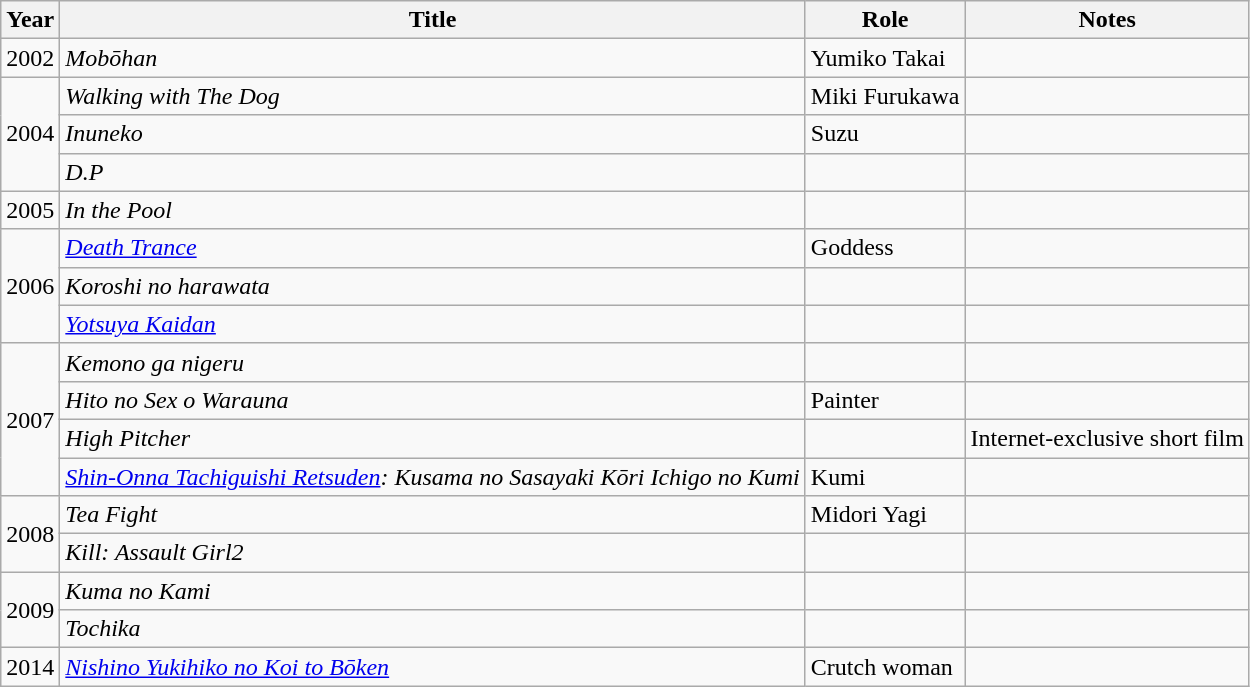<table class="wikitable">
<tr>
<th>Year</th>
<th>Title</th>
<th>Role</th>
<th>Notes</th>
</tr>
<tr>
<td>2002</td>
<td><em>Mobōhan</em></td>
<td>Yumiko Takai</td>
<td></td>
</tr>
<tr>
<td rowspan="3">2004</td>
<td><em>Walking with The Dog</em></td>
<td>Miki Furukawa</td>
<td></td>
</tr>
<tr>
<td><em>Inuneko</em></td>
<td>Suzu</td>
<td></td>
</tr>
<tr>
<td><em>D.P</em></td>
<td></td>
<td></td>
</tr>
<tr>
<td>2005</td>
<td><em>In the Pool</em></td>
<td></td>
<td></td>
</tr>
<tr>
<td rowspan="3">2006</td>
<td><em><a href='#'>Death Trance</a></em></td>
<td>Goddess</td>
<td></td>
</tr>
<tr>
<td><em>Koroshi no harawata</em></td>
<td></td>
<td></td>
</tr>
<tr>
<td><em><a href='#'>Yotsuya Kaidan</a></em></td>
<td></td>
<td></td>
</tr>
<tr>
<td rowspan="4">2007</td>
<td><em>Kemono ga nigeru</em></td>
<td></td>
<td></td>
</tr>
<tr>
<td><em>Hito no Sex o Warauna</em></td>
<td>Painter</td>
<td></td>
</tr>
<tr>
<td><em>High Pitcher</em></td>
<td></td>
<td>Internet-exclusive short film</td>
</tr>
<tr>
<td><em><a href='#'>Shin-Onna Tachiguishi Retsuden</a>: Kusama no Sasayaki Kōri Ichigo no Kumi</em></td>
<td>Kumi</td>
<td></td>
</tr>
<tr>
<td rowspan="2">2008</td>
<td><em>Tea Fight</em></td>
<td>Midori Yagi</td>
<td></td>
</tr>
<tr>
<td><em>Kill: Assault Girl2</em></td>
<td></td>
<td></td>
</tr>
<tr>
<td rowspan="2">2009</td>
<td><em>Kuma no Kami</em></td>
<td></td>
<td></td>
</tr>
<tr>
<td><em>Tochika</em></td>
<td></td>
<td></td>
</tr>
<tr>
<td>2014</td>
<td><em><a href='#'>Nishino Yukihiko no Koi to Bōken</a></em></td>
<td>Crutch woman</td>
<td></td>
</tr>
</table>
